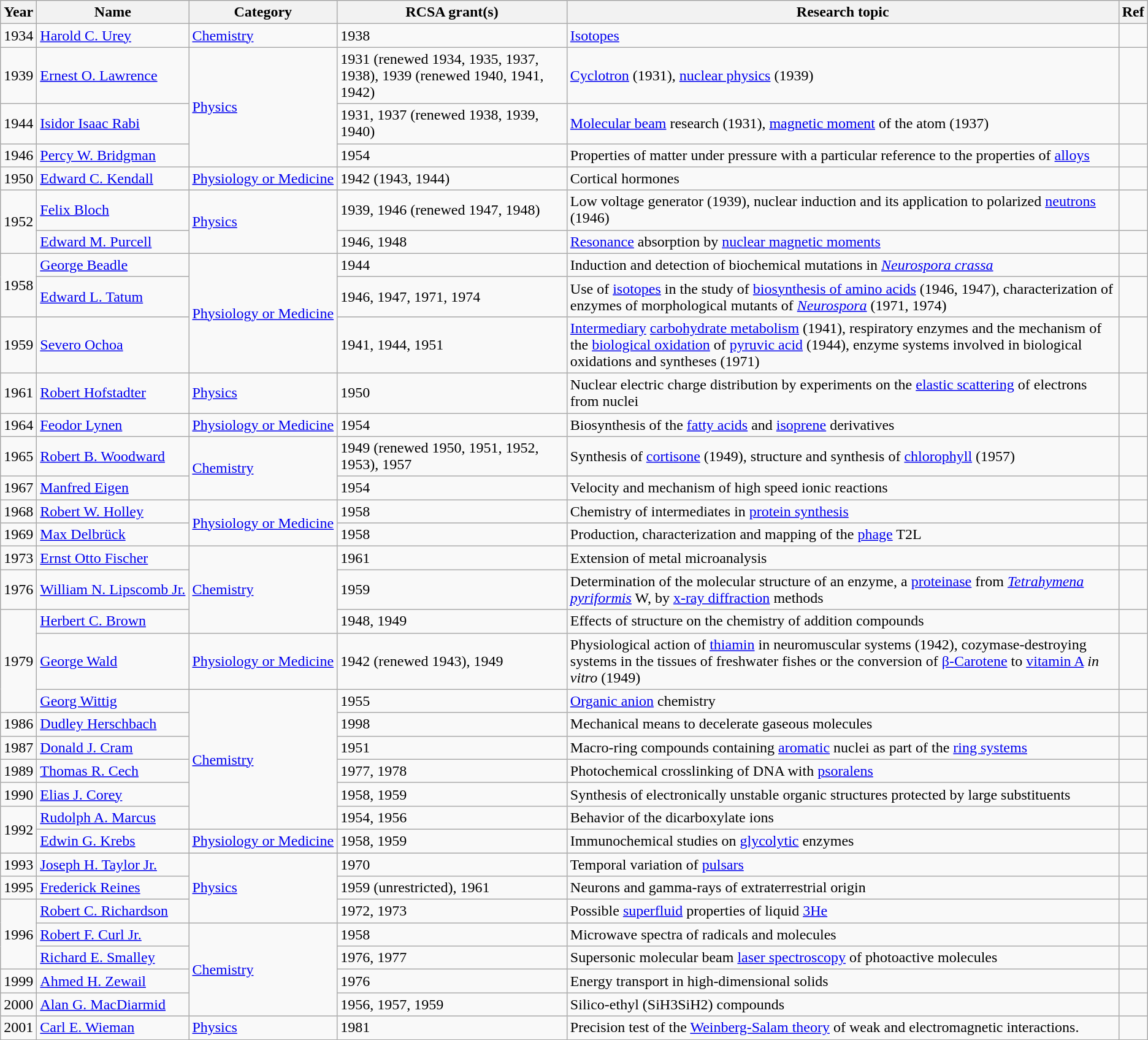<table class="wikitable sortable">
<tr>
<th>Year</th>
<th>Name</th>
<th>Category</th>
<th>RCSA grant(s)</th>
<th>Research topic</th>
<th class="unsortable">Ref</th>
</tr>
<tr>
<td>1934</td>
<td style="white-space: nowrap;"><a href='#'>Harold C. Urey</a></td>
<td style="white-space: nowrap;"><a href='#'>Chemistry</a></td>
<td>1938</td>
<td><a href='#'>Isotopes</a></td>
<td></td>
</tr>
<tr>
<td>1939</td>
<td style="white-space: nowrap;"><a href='#'>Ernest O. Lawrence</a></td>
<td style="white-space: nowrap;" rowspan="3"><a href='#'>Physics</a></td>
<td>1931 (renewed 1934, 1935, 1937, 1938), 1939 (renewed 1940, 1941, 1942)</td>
<td><a href='#'>Cyclotron</a> (1931), <a href='#'>nuclear physics</a> (1939)</td>
<td></td>
</tr>
<tr>
<td>1944</td>
<td style="white-space: nowrap;"><a href='#'>Isidor Isaac Rabi</a></td>
<td>1931, 1937 (renewed 1938, 1939, 1940)</td>
<td><a href='#'>Molecular beam</a> research (1931), <a href='#'>magnetic moment</a> of the atom (1937)</td>
<td></td>
</tr>
<tr>
<td>1946</td>
<td style="white-space: nowrap;"><a href='#'>Percy W. Bridgman</a></td>
<td>1954</td>
<td>Properties of matter under pressure with a particular reference to the properties of <a href='#'>alloys</a></td>
<td></td>
</tr>
<tr>
<td>1950</td>
<td style="white-space: nowrap;"><a href='#'>Edward C. Kendall</a></td>
<td style="white-space: nowrap;"><a href='#'>Physiology or Medicine</a></td>
<td>1942 (1943, 1944)</td>
<td>Cortical hormones</td>
<td></td>
</tr>
<tr>
<td rowspan="2">1952</td>
<td style="white-space: nowrap;"><a href='#'>Felix Bloch</a></td>
<td style="white-space: nowrap;" rowspan="2"><a href='#'>Physics</a></td>
<td>1939, 1946 (renewed 1947, 1948)</td>
<td>Low voltage generator (1939), nuclear induction and its application to polarized <a href='#'>neutrons</a> (1946)</td>
</tr>
<tr>
<td style="white-space: nowrap;"><a href='#'>Edward M. Purcell</a></td>
<td>1946, 1948</td>
<td><a href='#'>Resonance</a> absorption by <a href='#'>nuclear magnetic moments</a></td>
<td></td>
</tr>
<tr>
<td rowspan="2">1958</td>
<td style="white-space: nowrap;"><a href='#'>George Beadle</a></td>
<td style="white-space: nowrap;" rowspan="3"><a href='#'>Physiology or Medicine</a></td>
<td>1944</td>
<td>Induction and detection of biochemical mutations in <em><a href='#'>Neurospora crassa</a></em></td>
<td></td>
</tr>
<tr>
<td style="white-space: nowrap;"><a href='#'>Edward L. Tatum</a></td>
<td>1946, 1947, 1971, 1974</td>
<td>Use of <a href='#'>isotopes</a> in the study of <a href='#'>biosynthesis of amino acids</a> (1946, 1947), characterization of enzymes of morphological mutants of <em><a href='#'>Neurospora</a></em> (1971, 1974)</td>
<td></td>
</tr>
<tr>
<td>1959</td>
<td style="white-space: nowrap;"><a href='#'>Severo Ochoa</a></td>
<td>1941, 1944, 1951</td>
<td><a href='#'>Intermediary</a> <a href='#'>carbohydrate metabolism</a> (1941), respiratory enzymes and the mechanism of the <a href='#'>biological oxidation</a> of <a href='#'>pyruvic acid</a> (1944), enzyme systems involved in biological oxidations and syntheses (1971)</td>
<td></td>
</tr>
<tr>
<td>1961</td>
<td style="white-space: nowrap;"><a href='#'>Robert Hofstadter</a></td>
<td style="white-space: nowrap;"><a href='#'>Physics</a></td>
<td>1950</td>
<td>Nuclear electric charge distribution by experiments on the <a href='#'>elastic scattering</a> of electrons from nuclei</td>
<td></td>
</tr>
<tr>
<td>1964</td>
<td style="white-space: nowrap;"><a href='#'>Feodor Lynen</a></td>
<td style="white-space: nowrap;"><a href='#'>Physiology or Medicine</a></td>
<td>1954</td>
<td>Biosynthesis of the <a href='#'>fatty acids</a> and <a href='#'>isoprene</a> derivatives</td>
<td></td>
</tr>
<tr>
<td>1965</td>
<td style="white-space: nowrap;"><a href='#'>Robert B. Woodward</a></td>
<td style="white-space: nowrap;" rowspan="2"><a href='#'>Chemistry</a></td>
<td>1949 (renewed 1950, 1951, 1952, 1953), 1957</td>
<td>Synthesis of <a href='#'>cortisone</a> (1949), structure and synthesis of <a href='#'>chlorophyll</a> (1957)</td>
<td></td>
</tr>
<tr>
<td>1967</td>
<td style="white-space: nowrap;"><a href='#'>Manfred Eigen</a></td>
<td>1954</td>
<td>Velocity and mechanism of high speed ionic reactions</td>
<td></td>
</tr>
<tr>
<td>1968</td>
<td style="white-space: nowrap;"><a href='#'>Robert W. Holley</a></td>
<td style="white-space: nowrap;" rowspan="2"><a href='#'>Physiology or Medicine</a></td>
<td>1958</td>
<td>Chemistry of intermediates in <a href='#'>protein synthesis</a></td>
<td></td>
</tr>
<tr>
<td>1969</td>
<td style="white-space: nowrap;"><a href='#'>Max Delbrück</a></td>
<td>1958</td>
<td>Production, characterization and mapping of the <a href='#'>phage</a> T2L</td>
<td></td>
</tr>
<tr>
<td>1973</td>
<td style="white-space: nowrap;"><a href='#'>Ernst Otto Fischer</a></td>
<td style="white-space: nowrap;" rowspan="3"><a href='#'>Chemistry</a></td>
<td>1961</td>
<td>Extension of metal microanalysis</td>
<td></td>
</tr>
<tr>
<td>1976</td>
<td style="white-space: nowrap;"><a href='#'>William N. Lipscomb Jr.</a></td>
<td>1959</td>
<td>Determination of the molecular structure of an enzyme, a <a href='#'>proteinase</a> from <em><a href='#'>Tetrahymena pyriformis</a></em> W, by <a href='#'>x-ray diffraction</a> methods</td>
<td></td>
</tr>
<tr>
<td rowspan="3">1979</td>
<td style="white-space: nowrap;"><a href='#'>Herbert C. Brown</a></td>
<td>1948, 1949</td>
<td>Effects of structure on the chemistry of addition compounds</td>
<td></td>
</tr>
<tr>
<td style="white-space: nowrap;"><a href='#'>George Wald</a></td>
<td style="white-space: nowrap;"><a href='#'>Physiology or Medicine</a></td>
<td>1942 (renewed 1943), 1949</td>
<td>Physiological action of <a href='#'>thiamin</a> in neuromuscular systems (1942), cozymase-destroying systems in the tissues of freshwater fishes or the conversion of <a href='#'>β-Carotene</a> to <a href='#'>vitamin A</a> <em>in vitro</em> (1949)</td>
<td></td>
</tr>
<tr>
<td style="white-space: nowrap;"><a href='#'>Georg Wittig</a></td>
<td style="white-space: nowrap;" rowspan="6"><a href='#'>Chemistry</a></td>
<td>1955</td>
<td><a href='#'>Organic anion</a> chemistry</td>
<td></td>
</tr>
<tr>
<td>1986</td>
<td style="white-space: nowrap;"><a href='#'>Dudley Herschbach</a></td>
<td>1998</td>
<td>Mechanical means to decelerate gaseous molecules</td>
<td></td>
</tr>
<tr>
<td>1987</td>
<td style="white-space: nowrap;"><a href='#'>Donald J. Cram</a></td>
<td>1951</td>
<td>Macro-ring compounds containing <a href='#'>aromatic</a> nuclei as part of the <a href='#'>ring systems</a></td>
<td></td>
</tr>
<tr>
<td>1989</td>
<td style="white-space: nowrap;"><a href='#'>Thomas R. Cech</a></td>
<td>1977, 1978</td>
<td>Photochemical crosslinking of DNA with <a href='#'>psoralens</a></td>
<td></td>
</tr>
<tr>
<td>1990</td>
<td style="white-space: nowrap;"><a href='#'>Elias J. Corey</a></td>
<td>1958, 1959</td>
<td>Synthesis of electronically unstable organic structures protected by large substituents</td>
<td></td>
</tr>
<tr>
<td rowspan="2">1992</td>
<td style="white-space: nowrap;"><a href='#'>Rudolph A. Marcus</a></td>
<td>1954, 1956</td>
<td>Behavior of the dicarboxylate ions</td>
<td></td>
</tr>
<tr>
<td style="white-space: nowrap;"><a href='#'>Edwin G. Krebs</a></td>
<td style="white-space: nowrap;"><a href='#'>Physiology or Medicine</a></td>
<td>1958, 1959</td>
<td>Immunochemical studies on <a href='#'>glycolytic</a> enzymes</td>
<td></td>
</tr>
<tr>
<td>1993</td>
<td style="white-space: nowrap;"><a href='#'>Joseph H. Taylor Jr.</a></td>
<td style="white-space: nowrap;" rowspan="3"><a href='#'>Physics</a></td>
<td>1970</td>
<td>Temporal variation of <a href='#'>pulsars</a></td>
<td></td>
</tr>
<tr>
<td>1995</td>
<td style="white-space: nowrap;"><a href='#'>Frederick Reines</a></td>
<td>1959 (unrestricted), 1961</td>
<td>Neurons and gamma-rays of extraterrestrial origin</td>
<td></td>
</tr>
<tr>
<td rowspan="3">1996</td>
<td style="white-space: nowrap;"><a href='#'>Robert C. Richardson</a></td>
<td>1972, 1973</td>
<td>Possible <a href='#'>superfluid</a> properties of liquid <a href='#'>3He</a></td>
<td></td>
</tr>
<tr>
<td style="white-space: nowrap;"><a href='#'>Robert F. Curl Jr.</a></td>
<td style="white-space: nowrap;" rowspan="4"><a href='#'>Chemistry</a></td>
<td>1958</td>
<td>Microwave spectra of radicals and molecules</td>
<td></td>
</tr>
<tr>
<td style="white-space: nowrap;"><a href='#'>Richard E. Smalley</a></td>
<td>1976, 1977</td>
<td>Supersonic molecular beam <a href='#'>laser spectroscopy</a> of photoactive molecules</td>
<td></td>
</tr>
<tr>
<td>1999</td>
<td style="white-space: nowrap;"><a href='#'>Ahmed H. Zewail</a></td>
<td>1976</td>
<td>Energy transport in high-dimensional solids</td>
<td></td>
</tr>
<tr>
<td>2000</td>
<td style="white-space: nowrap;"><a href='#'>Alan G. MacDiarmid</a></td>
<td>1956, 1957, 1959</td>
<td>Silico-ethyl (SiH3SiH2) compounds</td>
<td></td>
</tr>
<tr>
<td>2001</td>
<td style="white-space: nowrap;"><a href='#'>Carl E. Wieman</a></td>
<td style="white-space: nowrap;"><a href='#'>Physics</a></td>
<td>1981</td>
<td>Precision test of the <a href='#'>Weinberg-Salam theory</a> of weak and electromagnetic interactions.</td>
</tr>
</table>
